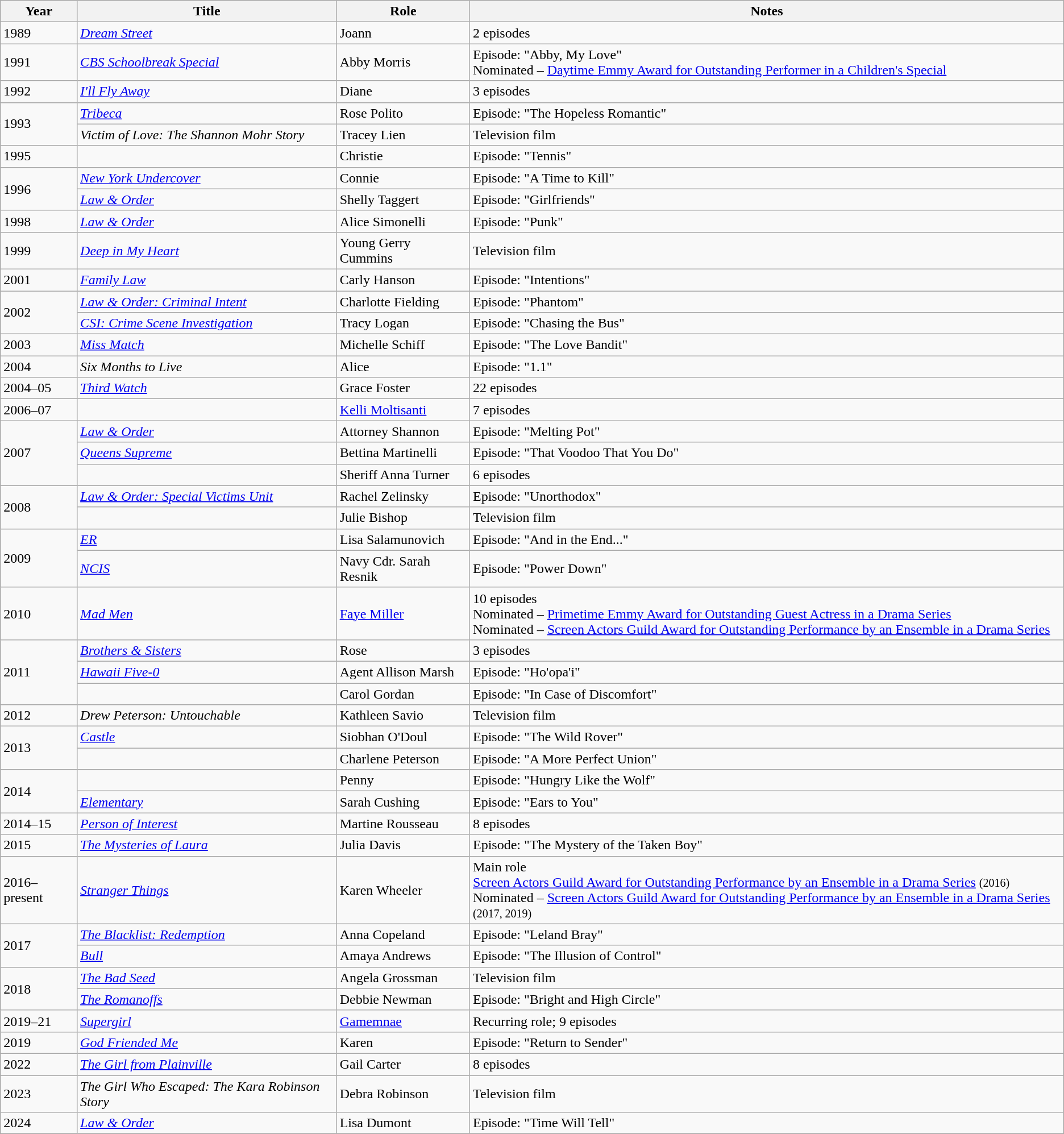<table class="wikitable sortable">
<tr>
<th>Year</th>
<th>Title</th>
<th>Role</th>
<th class="unsortable">Notes</th>
</tr>
<tr>
<td>1989</td>
<td><em><a href='#'>Dream Street</a></em></td>
<td>Joann</td>
<td>2 episodes</td>
</tr>
<tr>
<td>1991</td>
<td><em><a href='#'>CBS Schoolbreak Special</a></em></td>
<td>Abby Morris</td>
<td>Episode: "Abby, My Love"<br>Nominated – <a href='#'>Daytime Emmy Award for Outstanding Performer in a Children's Special</a></td>
</tr>
<tr>
<td>1992</td>
<td><em><a href='#'>I'll Fly Away</a></em></td>
<td>Diane</td>
<td>3 episodes</td>
</tr>
<tr>
<td rowspan="2">1993</td>
<td><em><a href='#'>Tribeca</a></em></td>
<td>Rose Polito</td>
<td>Episode: "The Hopeless Romantic"</td>
</tr>
<tr>
<td><em>Victim of Love: The Shannon Mohr Story</em></td>
<td>Tracey Lien</td>
<td>Television film</td>
</tr>
<tr>
<td>1995</td>
<td><em></em></td>
<td>Christie</td>
<td>Episode: "Tennis"</td>
</tr>
<tr>
<td rowspan="2">1996</td>
<td><em><a href='#'>New York Undercover</a></em></td>
<td>Connie</td>
<td>Episode: "A Time to Kill"</td>
</tr>
<tr>
<td><em><a href='#'>Law & Order</a></em></td>
<td>Shelly Taggert</td>
<td>Episode: "Girlfriends"</td>
</tr>
<tr>
<td>1998</td>
<td><em><a href='#'>Law & Order</a></em></td>
<td>Alice Simonelli</td>
<td>Episode: "Punk"</td>
</tr>
<tr>
<td>1999</td>
<td><em><a href='#'>Deep in My Heart</a></em></td>
<td>Young Gerry Cummins</td>
<td>Television film</td>
</tr>
<tr>
<td>2001</td>
<td><em><a href='#'>Family Law</a></em></td>
<td>Carly Hanson</td>
<td>Episode: "Intentions"</td>
</tr>
<tr>
<td rowspan="2">2002</td>
<td><em><a href='#'>Law & Order: Criminal Intent</a></em></td>
<td>Charlotte Fielding</td>
<td>Episode: "Phantom"</td>
</tr>
<tr>
<td><em><a href='#'>CSI: Crime Scene Investigation</a></em></td>
<td>Tracy Logan</td>
<td>Episode: "Chasing the Bus"</td>
</tr>
<tr>
<td>2003</td>
<td><em><a href='#'>Miss Match</a></em></td>
<td>Michelle Schiff</td>
<td>Episode: "The Love Bandit"</td>
</tr>
<tr>
<td>2004</td>
<td><em>Six Months to Live</em></td>
<td>Alice</td>
<td>Episode: "1.1"</td>
</tr>
<tr>
<td>2004–05</td>
<td><em><a href='#'>Third Watch</a></em></td>
<td>Grace Foster</td>
<td>22 episodes</td>
</tr>
<tr>
<td>2006–07</td>
<td><em></em></td>
<td><a href='#'>Kelli Moltisanti</a></td>
<td>7 episodes</td>
</tr>
<tr>
<td rowspan="3">2007</td>
<td><em><a href='#'>Law & Order</a></em></td>
<td>Attorney Shannon</td>
<td>Episode: "Melting Pot"</td>
</tr>
<tr>
<td><em><a href='#'>Queens Supreme</a></em></td>
<td>Bettina Martinelli</td>
<td>Episode: "That Voodoo That You Do"</td>
</tr>
<tr>
<td><em></em></td>
<td>Sheriff Anna Turner</td>
<td>6 episodes</td>
</tr>
<tr>
<td rowspan="2">2008</td>
<td><em><a href='#'>Law & Order: Special Victims Unit</a></em></td>
<td>Rachel Zelinsky</td>
<td>Episode: "Unorthodox"</td>
</tr>
<tr>
<td><em></em></td>
<td>Julie Bishop</td>
<td>Television film</td>
</tr>
<tr>
<td rowspan="2">2009</td>
<td><em><a href='#'>ER</a></em></td>
<td>Lisa Salamunovich</td>
<td>Episode: "And in the End..."</td>
</tr>
<tr>
<td><em><a href='#'>NCIS</a></em></td>
<td>Navy Cdr. Sarah Resnik</td>
<td>Episode: "Power Down"</td>
</tr>
<tr>
<td>2010</td>
<td><em><a href='#'>Mad Men</a></em></td>
<td><a href='#'>Faye Miller</a></td>
<td>10 episodes<br>Nominated – <a href='#'>Primetime Emmy Award for Outstanding Guest Actress in a Drama Series</a><br>Nominated – <a href='#'>Screen Actors Guild Award for Outstanding Performance by an Ensemble in a Drama Series</a></td>
</tr>
<tr>
<td rowspan="3">2011</td>
<td><em><a href='#'>Brothers & Sisters</a></em></td>
<td>Rose</td>
<td>3 episodes</td>
</tr>
<tr>
<td><em><a href='#'>Hawaii Five-0</a></em></td>
<td>Agent Allison Marsh</td>
<td>Episode: "Ho'opa'i"</td>
</tr>
<tr>
<td><em></em></td>
<td>Carol Gordan</td>
<td>Episode: "In Case of Discomfort"</td>
</tr>
<tr>
<td>2012</td>
<td><em>Drew Peterson: Untouchable</em></td>
<td>Kathleen Savio</td>
<td>Television film</td>
</tr>
<tr>
<td rowspan="2">2013</td>
<td><em><a href='#'>Castle</a></em></td>
<td>Siobhan O'Doul</td>
<td>Episode: "The Wild Rover"</td>
</tr>
<tr>
<td><em></em></td>
<td>Charlene Peterson</td>
<td>Episode: "A More Perfect Union"</td>
</tr>
<tr>
<td rowspan="2">2014</td>
<td><em></em></td>
<td>Penny</td>
<td>Episode: "Hungry Like the Wolf"</td>
</tr>
<tr>
<td><em><a href='#'>Elementary</a></em></td>
<td>Sarah Cushing</td>
<td>Episode: "Ears to You"</td>
</tr>
<tr>
<td>2014–15</td>
<td><em><a href='#'>Person of Interest</a></em></td>
<td>Martine Rousseau</td>
<td>8 episodes</td>
</tr>
<tr>
<td>2015</td>
<td><em><a href='#'>The Mysteries of Laura</a></em></td>
<td>Julia Davis</td>
<td>Episode: "The Mystery of the Taken Boy"</td>
</tr>
<tr>
<td>2016–present</td>
<td><em><a href='#'>Stranger Things</a></em></td>
<td>Karen Wheeler</td>
<td>Main role<br><a href='#'>Screen Actors Guild Award for Outstanding Performance by an Ensemble in a Drama Series</a> <small>(2016)</small><br>Nominated – <a href='#'>Screen Actors Guild Award for Outstanding Performance by an Ensemble in a Drama Series</a> <small>(2017, 2019)</small></td>
</tr>
<tr>
<td rowspan="2">2017</td>
<td><em><a href='#'>The Blacklist: Redemption</a></em></td>
<td>Anna Copeland</td>
<td>Episode: "Leland Bray"</td>
</tr>
<tr>
<td><em><a href='#'>Bull</a></em></td>
<td>Amaya Andrews</td>
<td>Episode: "The Illusion of Control"</td>
</tr>
<tr>
<td rowspan="2">2018</td>
<td><em><a href='#'>The Bad Seed</a></em></td>
<td>Angela Grossman</td>
<td>Television film</td>
</tr>
<tr>
<td><em><a href='#'>The Romanoffs</a></em></td>
<td>Debbie Newman</td>
<td>Episode: "Bright and High Circle"</td>
</tr>
<tr>
<td>2019–21</td>
<td><em><a href='#'>Supergirl</a></em></td>
<td><a href='#'>Gamemnae</a></td>
<td>Recurring role; 9 episodes</td>
</tr>
<tr>
<td>2019</td>
<td><em><a href='#'>God Friended Me</a></em></td>
<td>Karen</td>
<td>Episode: "Return to Sender"</td>
</tr>
<tr>
<td>2022</td>
<td><em><a href='#'>The Girl from Plainville</a></em></td>
<td>Gail Carter</td>
<td>8 episodes</td>
</tr>
<tr>
<td>2023</td>
<td><em>The Girl Who Escaped: The Kara Robinson Story</em></td>
<td>Debra Robinson</td>
<td>Television film</td>
</tr>
<tr>
<td>2024</td>
<td><em><a href='#'>Law & Order</a></em></td>
<td>Lisa Dumont</td>
<td>Episode: "Time Will Tell"</td>
</tr>
</table>
